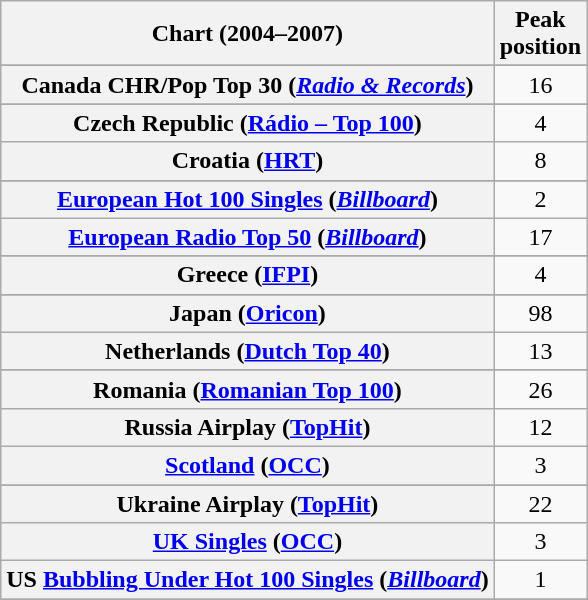<table class="wikitable sortable plainrowheaders" style="text-align:center">
<tr>
<th scope="col">Chart (2004–2007)</th>
<th scope="col">Peak <br> position</th>
</tr>
<tr>
</tr>
<tr>
</tr>
<tr>
</tr>
<tr>
</tr>
<tr>
<th scope="row">Canada CHR/Pop Top 30 (<em><a href='#'>Radio & Records</a></em>)</th>
<td>16</td>
</tr>
<tr>
</tr>
<tr>
<th scope="row">Czech Republic (<a href='#'>Rádio – Top 100</a>)</th>
<td>4</td>
</tr>
<tr>
<th scope="row">Croatia (<a href='#'>HRT</a>)</th>
<td>8</td>
</tr>
<tr>
</tr>
<tr>
<th scope="row"><a href='#'>European Hot 100 Singles</a> (<em><a href='#'>Billboard</a></em>)</th>
<td>2</td>
</tr>
<tr>
<th scope="row"><a href='#'>European Radio Top 50</a> (<em><a href='#'>Billboard</a></em>)</th>
<td>17</td>
</tr>
<tr>
</tr>
<tr>
</tr>
<tr>
</tr>
<tr>
<th scope="row">Greece (<a href='#'>IFPI</a>)</th>
<td>4</td>
</tr>
<tr>
</tr>
<tr>
</tr>
<tr>
</tr>
<tr>
</tr>
<tr>
<th scope="row">Japan (<a href='#'>Oricon</a>)</th>
<td>98</td>
</tr>
<tr>
<th scope="row">Netherlands (<a href='#'>Dutch Top 40</a>)</th>
<td>13</td>
</tr>
<tr>
</tr>
<tr>
</tr>
<tr>
</tr>
<tr>
<th scope="row">Romania (<a href='#'>Romanian Top 100</a>)</th>
<td>26</td>
</tr>
<tr>
<th scope="row">Russia Airplay (<a href='#'>TopHit</a>)</th>
<td>12</td>
</tr>
<tr>
<th scope="row"><a href='#'>Scotland</a> (<a href='#'>OCC</a>)</th>
<td>3</td>
</tr>
<tr>
</tr>
<tr>
</tr>
<tr>
</tr>
<tr>
<th scope="row">Ukraine Airplay (<a href='#'>TopHit</a>)</th>
<td>22</td>
</tr>
<tr>
<th scope="row"><a href='#'>UK Singles</a> (<a href='#'>OCC</a>)</th>
<td>3</td>
</tr>
<tr>
<th scope="row">US <a href='#'>Bubbling Under Hot 100 Singles</a> (<em><a href='#'>Billboard</a></em>)</th>
<td>1</td>
</tr>
<tr>
</tr>
<tr>
</tr>
</table>
